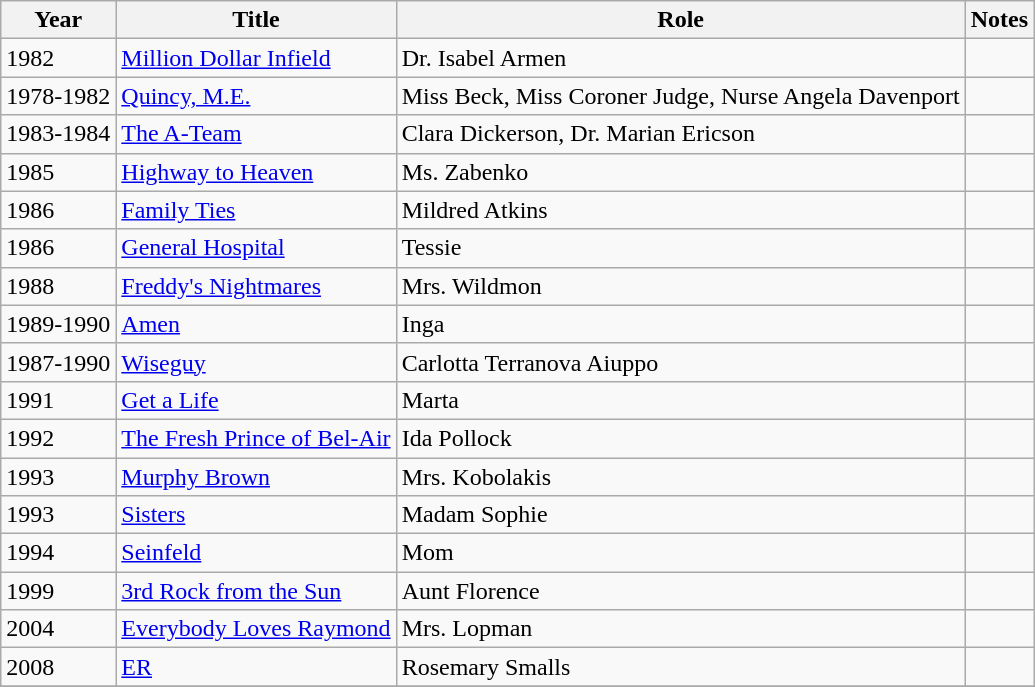<table class="wikitable">
<tr>
<th>Year</th>
<th>Title</th>
<th>Role</th>
<th>Notes</th>
</tr>
<tr>
<td>1982</td>
<td><a href='#'>Million Dollar Infield</a></td>
<td>Dr. Isabel Armen</td>
<td></td>
</tr>
<tr>
<td>1978-1982</td>
<td><a href='#'>Quincy, M.E.</a></td>
<td>Miss Beck, Miss Coroner Judge, Nurse Angela Davenport</td>
<td></td>
</tr>
<tr>
<td>1983-1984</td>
<td><a href='#'>The A-Team</a></td>
<td>Clara Dickerson, Dr. Marian Ericson</td>
<td></td>
</tr>
<tr>
<td>1985</td>
<td><a href='#'>Highway to Heaven</a></td>
<td>Ms. Zabenko</td>
<td></td>
</tr>
<tr>
<td>1986</td>
<td><a href='#'>Family Ties</a></td>
<td>Mildred Atkins</td>
<td></td>
</tr>
<tr>
<td>1986</td>
<td><a href='#'>General Hospital</a></td>
<td>Tessie</td>
<td></td>
</tr>
<tr>
<td>1988</td>
<td><a href='#'>Freddy's Nightmares</a></td>
<td>Mrs. Wildmon</td>
<td></td>
</tr>
<tr>
<td>1989-1990</td>
<td><a href='#'>Amen</a></td>
<td>Inga</td>
<td></td>
</tr>
<tr>
<td>1987-1990</td>
<td><a href='#'>Wiseguy</a></td>
<td>Carlotta Terranova Aiuppo</td>
<td></td>
</tr>
<tr>
<td>1991</td>
<td><a href='#'>Get a Life</a></td>
<td>Marta</td>
<td></td>
</tr>
<tr>
<td>1992</td>
<td><a href='#'>The Fresh Prince of Bel-Air</a></td>
<td>Ida Pollock</td>
<td></td>
</tr>
<tr>
<td>1993</td>
<td><a href='#'>Murphy Brown</a></td>
<td>Mrs. Kobolakis</td>
<td></td>
</tr>
<tr>
<td>1993</td>
<td><a href='#'>Sisters</a></td>
<td>Madam Sophie</td>
<td></td>
</tr>
<tr>
<td>1994</td>
<td><a href='#'>Seinfeld</a></td>
<td>Mom</td>
<td></td>
</tr>
<tr>
<td>1999</td>
<td><a href='#'>3rd Rock from the Sun</a></td>
<td>Aunt Florence</td>
<td></td>
</tr>
<tr>
<td>2004</td>
<td><a href='#'>Everybody Loves Raymond</a></td>
<td>Mrs. Lopman</td>
<td></td>
</tr>
<tr>
<td>2008</td>
<td><a href='#'>ER</a></td>
<td>Rosemary Smalls</td>
<td></td>
</tr>
<tr>
</tr>
</table>
